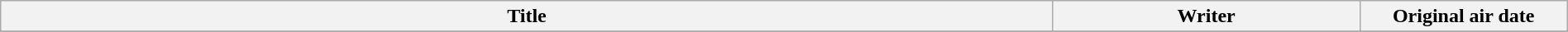<table class="wikitable plainrowheaders" style="width:100%; margin:auto;">
<tr>
<th>Title</th>
<th style="width:15em;">Writer</th>
<th style="width:10em;">Original air date</th>
</tr>
<tr>
</tr>
</table>
